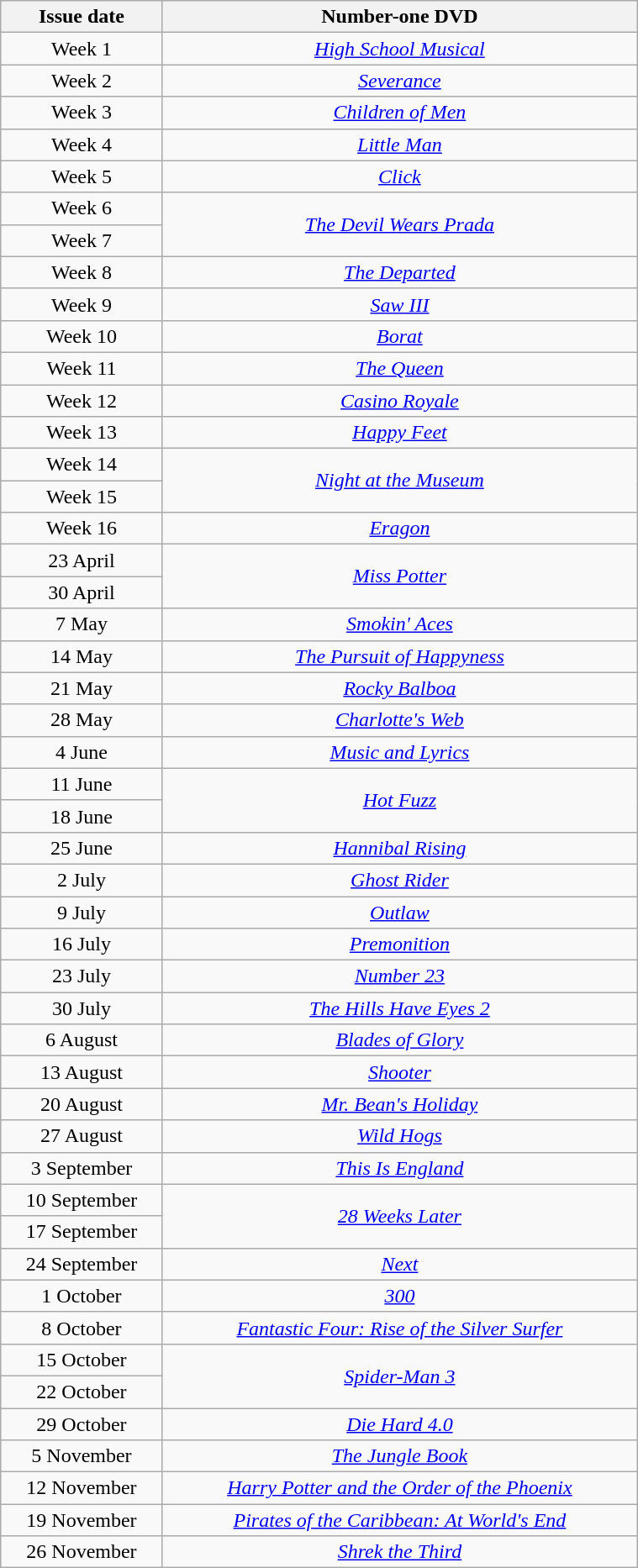<table class="wikitable" style="text-align:center; width: 40%;">
<tr>
<th>Issue date</th>
<th>Number-one DVD</th>
</tr>
<tr>
<td>Week 1</td>
<td><em><a href='#'>High School Musical</a></em></td>
</tr>
<tr>
<td>Week 2</td>
<td><em><a href='#'>Severance</a></em></td>
</tr>
<tr>
<td>Week 3</td>
<td><em><a href='#'>Children of Men</a></em></td>
</tr>
<tr>
<td>Week 4</td>
<td><em><a href='#'>Little Man</a></em></td>
</tr>
<tr>
<td>Week 5</td>
<td><em><a href='#'>Click</a></em></td>
</tr>
<tr>
<td>Week 6</td>
<td rowspan="2"><em><a href='#'>The Devil Wears Prada</a></em></td>
</tr>
<tr>
<td>Week 7</td>
</tr>
<tr>
<td>Week 8</td>
<td><em><a href='#'>The Departed</a></em></td>
</tr>
<tr>
<td>Week 9</td>
<td><em><a href='#'>Saw III</a></em></td>
</tr>
<tr>
<td>Week 10</td>
<td><em><a href='#'>Borat</a></em></td>
</tr>
<tr>
<td>Week 11</td>
<td><em><a href='#'>The Queen</a></em></td>
</tr>
<tr>
<td>Week 12</td>
<td><em><a href='#'>Casino Royale</a></em></td>
</tr>
<tr>
<td>Week 13</td>
<td><em><a href='#'>Happy Feet</a></em></td>
</tr>
<tr>
<td>Week 14</td>
<td rowspan="2"><em><a href='#'>Night at the Museum</a></em></td>
</tr>
<tr>
<td>Week 15</td>
</tr>
<tr>
<td>Week 16</td>
<td><em><a href='#'>Eragon</a></em></td>
</tr>
<tr>
<td>23 April</td>
<td rowspan="2"><em><a href='#'>Miss Potter</a></em></td>
</tr>
<tr>
<td>30 April</td>
</tr>
<tr>
<td>7 May</td>
<td><em><a href='#'>Smokin' Aces</a></em></td>
</tr>
<tr>
<td>14 May</td>
<td><em><a href='#'>The Pursuit of Happyness</a></em></td>
</tr>
<tr>
<td>21 May</td>
<td><em><a href='#'>Rocky Balboa</a></em></td>
</tr>
<tr>
<td>28 May</td>
<td><em><a href='#'>Charlotte's Web</a></em></td>
</tr>
<tr>
<td>4 June</td>
<td><em><a href='#'>Music and Lyrics</a></em></td>
</tr>
<tr>
<td>11 June</td>
<td rowspan="2"><em><a href='#'>Hot Fuzz</a></em></td>
</tr>
<tr>
<td>18 June</td>
</tr>
<tr>
<td>25 June</td>
<td><em><a href='#'>Hannibal Rising</a></em></td>
</tr>
<tr>
<td>2 July</td>
<td><em><a href='#'>Ghost Rider</a></em></td>
</tr>
<tr>
<td>9 July</td>
<td><em><a href='#'>Outlaw</a></em></td>
</tr>
<tr>
<td>16 July</td>
<td><em><a href='#'>Premonition</a></em></td>
</tr>
<tr>
<td>23 July</td>
<td><em><a href='#'>Number 23</a></em></td>
</tr>
<tr>
<td>30 July</td>
<td><em><a href='#'>The Hills Have Eyes 2</a></em></td>
</tr>
<tr>
<td>6 August</td>
<td><em><a href='#'>Blades of Glory</a></em></td>
</tr>
<tr>
<td>13 August</td>
<td><em><a href='#'>Shooter</a></em></td>
</tr>
<tr>
<td>20 August</td>
<td><em><a href='#'>Mr. Bean's Holiday</a></em></td>
</tr>
<tr>
<td>27 August</td>
<td><em><a href='#'>Wild Hogs</a></em></td>
</tr>
<tr>
<td>3 September</td>
<td><em><a href='#'>This Is England</a></em></td>
</tr>
<tr>
<td>10 September</td>
<td rowspan="2"><em><a href='#'>28 Weeks Later</a></em></td>
</tr>
<tr>
<td>17 September</td>
</tr>
<tr>
<td>24 September</td>
<td><em><a href='#'>Next</a></em></td>
</tr>
<tr>
<td>1 October</td>
<td><em><a href='#'>300</a></em></td>
</tr>
<tr>
<td>8 October</td>
<td><em><a href='#'>Fantastic Four: Rise of the Silver Surfer</a></em></td>
</tr>
<tr>
<td>15 October</td>
<td rowspan="2"><em><a href='#'>Spider-Man 3</a></em></td>
</tr>
<tr>
<td>22 October</td>
</tr>
<tr>
<td>29 October</td>
<td><em><a href='#'>Die Hard 4.0</a></em></td>
</tr>
<tr>
<td>5 November</td>
<td><em><a href='#'>The Jungle Book</a></em></td>
</tr>
<tr>
<td>12 November</td>
<td><em><a href='#'>Harry Potter and the Order of the Phoenix</a></em></td>
</tr>
<tr>
<td>19 November</td>
<td><em><a href='#'>Pirates of the Caribbean: At World's End</a></em></td>
</tr>
<tr>
<td>26 November</td>
<td><em><a href='#'>Shrek the Third</a></em></td>
</tr>
</table>
